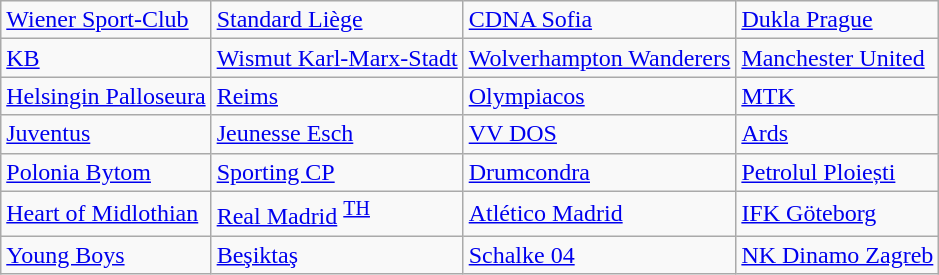<table class="wikitable">
<tr>
<td> <a href='#'>Wiener Sport-Club</a> </td>
<td> <a href='#'>Standard Liège</a> </td>
<td> <a href='#'>CDNA Sofia</a> </td>
<td> <a href='#'>Dukla Prague</a> </td>
</tr>
<tr>
<td> <a href='#'>KB</a> </td>
<td> <a href='#'>Wismut Karl-Marx-Stadt</a> </td>
<td> <a href='#'>Wolverhampton Wanderers</a> </td>
<td> <a href='#'>Manchester United</a> </td>
</tr>
<tr>
<td> <a href='#'>Helsingin Palloseura</a> </td>
<td> <a href='#'>Reims</a> </td>
<td> <a href='#'>Olympiacos</a> </td>
<td> <a href='#'>MTK</a> </td>
</tr>
<tr>
<td> <a href='#'>Juventus</a> </td>
<td> <a href='#'>Jeunesse Esch</a> </td>
<td> <a href='#'>VV DOS</a> </td>
<td> <a href='#'>Ards</a> </td>
</tr>
<tr>
<td> <a href='#'>Polonia Bytom</a> </td>
<td> <a href='#'>Sporting CP</a> </td>
<td> <a href='#'>Drumcondra</a> </td>
<td> <a href='#'>Petrolul Ploiești</a> </td>
</tr>
<tr>
<td> <a href='#'>Heart of Midlothian</a> </td>
<td> <a href='#'>Real Madrid</a> <sup><a href='#'>TH</a></sup></td>
<td> <a href='#'>Atlético Madrid</a> </td>
<td> <a href='#'>IFK Göteborg</a> </td>
</tr>
<tr>
<td> <a href='#'>Young Boys</a> </td>
<td> <a href='#'>Beşiktaş</a> </td>
<td> <a href='#'>Schalke 04</a> </td>
<td> <a href='#'>NK Dinamo Zagreb</a> </td>
</tr>
</table>
